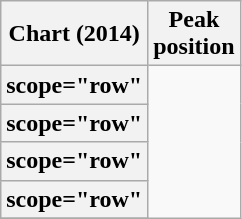<table class="wikitable sortable plainrowheaders">
<tr>
<th>Chart (2014)</th>
<th>Peak<br>position</th>
</tr>
<tr>
<th>scope="row" </th>
</tr>
<tr>
<th>scope="row" </th>
</tr>
<tr>
<th>scope="row" </th>
</tr>
<tr>
<th>scope="row" </th>
</tr>
<tr>
</tr>
</table>
